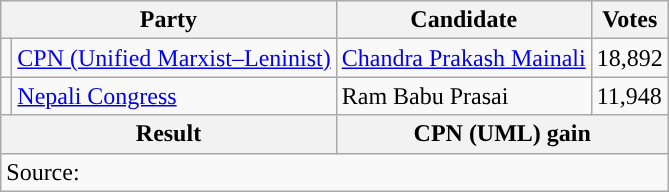<table class="wikitable">
<tr>
<th colspan="2">Party</th>
<th>Candidate</th>
<th>Votes</th>
</tr>
<tr>
<td style="background-color:"></td>
<td><a href='#'>CPN (Unified Marxist–Leninist)</a></td>
<td><a href='#'>Chandra Prakash Mainali</a></td>
<td>18,892</td>
</tr>
<tr>
<td style="background-color:"></td>
<td><a href='#'>Nepali Congress</a></td>
<td>Ram Babu Prasai</td>
<td>11,948</td>
</tr>
<tr>
<th colspan="2">Result</th>
<th colspan="2">CPN (UML) gain</th>
</tr>
<tr>
<td colspan="4">Source: </td>
</tr>
</table>
